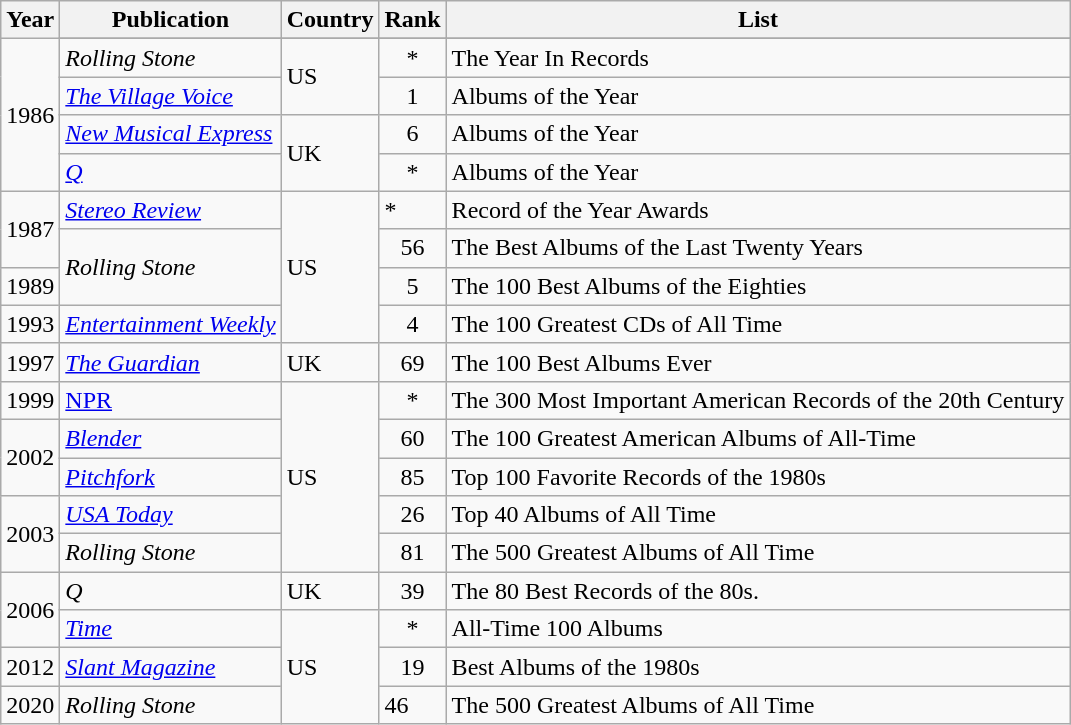<table class="wikitable">
<tr>
<th>Year</th>
<th>Publication</th>
<th>Country</th>
<th>Rank</th>
<th>List</th>
</tr>
<tr>
<td rowspan="5">1986</td>
</tr>
<tr>
<td><em>Rolling Stone</em></td>
<td rowspan="2">US</td>
<td style="text-align:center;">*</td>
<td>The Year In Records</td>
</tr>
<tr>
<td><em><a href='#'>The Village Voice</a></em></td>
<td style="text-align:center;">1</td>
<td>Albums of the Year</td>
</tr>
<tr>
<td><em><a href='#'>New Musical Express</a></em></td>
<td rowspan="2">UK</td>
<td style="text-align:center;">6</td>
<td>Albums of the Year</td>
</tr>
<tr>
<td><em><a href='#'>Q</a></em></td>
<td style="text-align:center;">*</td>
<td>Albums of the Year</td>
</tr>
<tr>
<td rowspan="2">1987</td>
<td><em><a href='#'>Stereo Review</a></em></td>
<td rowspan="4">US</td>
<td>*</td>
<td>Record of the Year Awards</td>
</tr>
<tr>
<td rowspan="2"><em>Rolling Stone</em></td>
<td style="text-align:center;">56</td>
<td>The Best Albums of the Last Twenty Years</td>
</tr>
<tr>
<td>1989</td>
<td style="text-align:center;">5</td>
<td>The 100 Best Albums of the Eighties</td>
</tr>
<tr>
<td>1993</td>
<td><em><a href='#'>Entertainment Weekly</a></em></td>
<td style="text-align:center;">4</td>
<td>The 100 Greatest CDs of All Time</td>
</tr>
<tr>
<td>1997</td>
<td><em><a href='#'>The Guardian</a></em></td>
<td>UK</td>
<td style="text-align:center;">69</td>
<td>The 100 Best Albums Ever</td>
</tr>
<tr>
<td>1999</td>
<td><a href='#'>NPR</a></td>
<td rowspan="5">US</td>
<td style="text-align:center;">*</td>
<td>The 300 Most Important American Records of the 20th Century</td>
</tr>
<tr>
<td rowspan="2">2002</td>
<td><em><a href='#'>Blender</a></em></td>
<td style="text-align:center;">60</td>
<td>The 100 Greatest American Albums of All-Time</td>
</tr>
<tr>
<td><em><a href='#'>Pitchfork</a></em></td>
<td style="text-align:center;">85</td>
<td>Top 100 Favorite Records of the 1980s</td>
</tr>
<tr>
<td rowspan="2">2003</td>
<td><em><a href='#'>USA Today</a></em></td>
<td style="text-align:center;">26</td>
<td>Top 40 Albums of All Time</td>
</tr>
<tr>
<td><em>Rolling Stone</em></td>
<td style="text-align:center;">81</td>
<td>The 500 Greatest Albums of All Time</td>
</tr>
<tr>
<td rowspan="2">2006</td>
<td><em>Q</em></td>
<td>UK</td>
<td style="text-align:center;">39</td>
<td>The 80 Best Records of the 80s.</td>
</tr>
<tr>
<td><em><a href='#'>Time</a></em></td>
<td rowspan="3">US</td>
<td style="text-align:center;">*</td>
<td>All-Time 100 Albums</td>
</tr>
<tr>
<td>2012</td>
<td><em><a href='#'>Slant Magazine</a></em></td>
<td style="text-align:center;">19</td>
<td>Best Albums of the 1980s</td>
</tr>
<tr>
<td>2020</td>
<td><em>Rolling Stone</em></td>
<td>46</td>
<td>The 500 Greatest Albums of All Time</td>
</tr>
</table>
